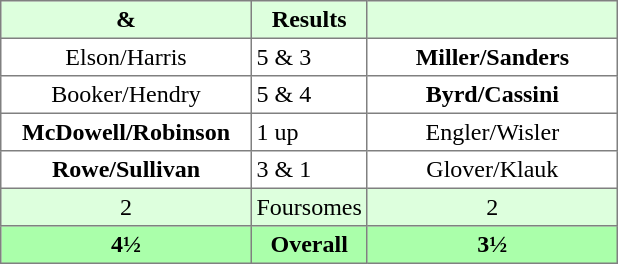<table border="1" cellpadding="3" style="border-collapse:collapse; text-align:center;">
<tr style="background:#ddffdd;">
<th width=160> & </th>
<th>Results</th>
<th width=160></th>
</tr>
<tr>
<td>Elson/Harris</td>
<td align=left> 5 & 3</td>
<td><strong>Miller/Sanders</strong></td>
</tr>
<tr>
<td>Booker/Hendry</td>
<td align=left> 5 & 4</td>
<td><strong>Byrd/Cassini</strong></td>
</tr>
<tr>
<td><strong>McDowell/Robinson</strong></td>
<td align=left> 1 up</td>
<td>Engler/Wisler</td>
</tr>
<tr>
<td><strong>Rowe/Sullivan</strong></td>
<td align=left> 3 & 1</td>
<td>Glover/Klauk</td>
</tr>
<tr style="background:#ddffdd;">
<td>2</td>
<td>Foursomes</td>
<td>2</td>
</tr>
<tr style="background:#aaffaa;">
<th>4½</th>
<th>Overall</th>
<th>3½</th>
</tr>
</table>
